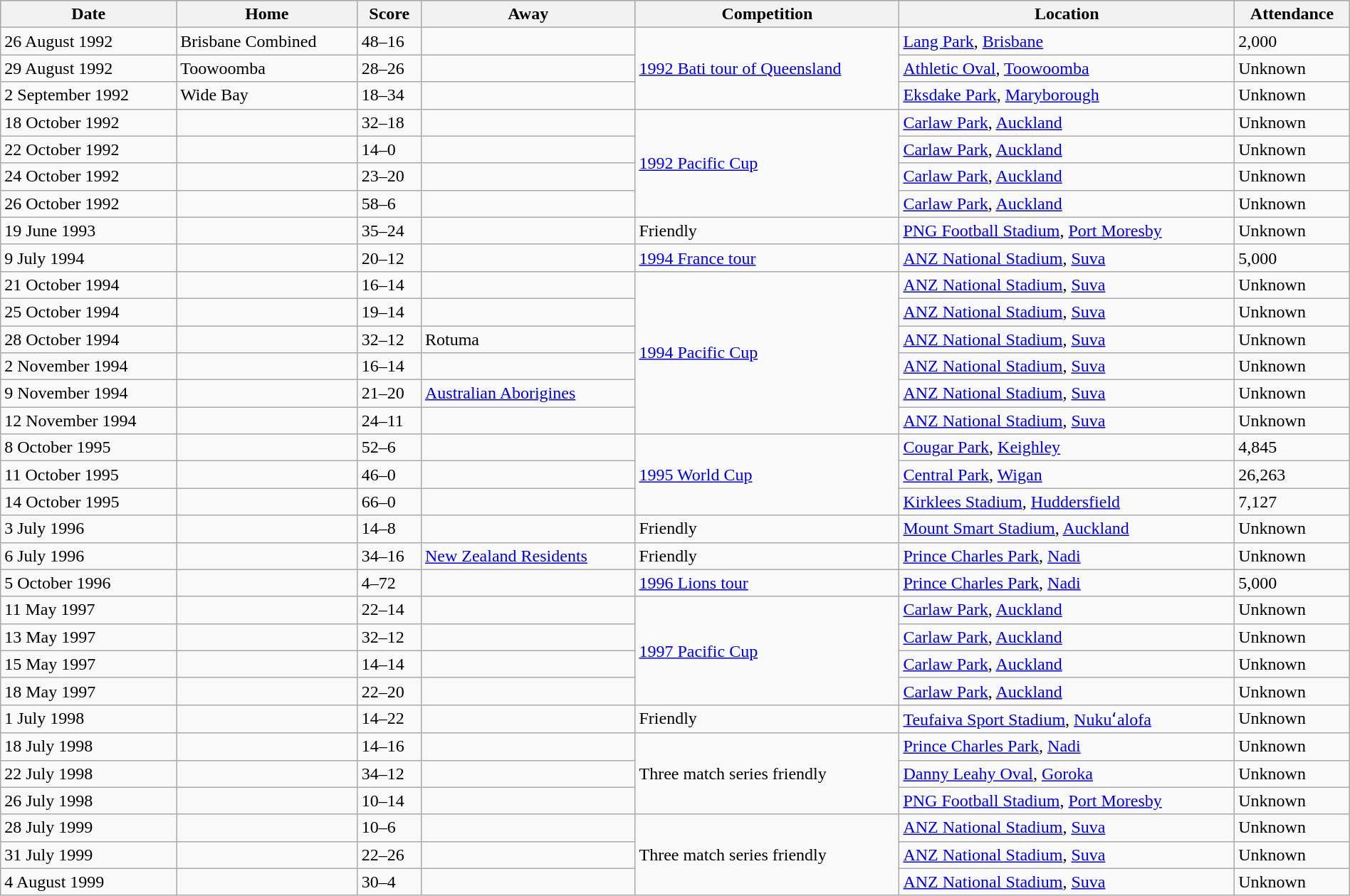<table class="wikitable" width=100%>
<tr bgcolor=#bdb76b>
<th>Date</th>
<th>Home</th>
<th>Score</th>
<th>Away</th>
<th>Competition</th>
<th>Location</th>
<th>Attendance</th>
</tr>
<tr>
<td>26 August 1992</td>
<td>Brisbane Combined</td>
<td>48–16</td>
<td></td>
<td rowspan="3"><a href='#'>1992 Bati tour of Queensland</a></td>
<td> <a href='#'>Lang Park</a>, <a href='#'>Brisbane</a></td>
<td>2,000</td>
</tr>
<tr>
<td>29 August 1992</td>
<td>Toowoomba</td>
<td>28–26</td>
<td></td>
<td> <a href='#'>Athletic Oval</a>, <a href='#'>Toowoomba</a></td>
<td>Unknown</td>
</tr>
<tr>
<td>2 September 1992</td>
<td>Wide Bay</td>
<td>18–34</td>
<td></td>
<td> <a href='#'>Eksdake Park</a>, <a href='#'>Maryborough</a></td>
<td>Unknown</td>
</tr>
<tr>
<td>18 October 1992</td>
<td></td>
<td>32–18</td>
<td></td>
<td rowspan="4"><a href='#'>1992 Pacific Cup</a></td>
<td> <a href='#'>Carlaw Park</a>, <a href='#'>Auckland</a></td>
<td>Unknown</td>
</tr>
<tr>
<td>22 October 1992</td>
<td></td>
<td>14–0</td>
<td></td>
<td> <a href='#'>Carlaw Park</a>, <a href='#'>Auckland</a></td>
<td>Unknown</td>
</tr>
<tr>
<td>24 October 1992</td>
<td></td>
<td>23–20</td>
<td></td>
<td> <a href='#'>Carlaw Park</a>, <a href='#'>Auckland</a></td>
<td>Unknown</td>
</tr>
<tr>
<td>26 October 1992</td>
<td></td>
<td>58–6</td>
<td></td>
<td> <a href='#'>Carlaw Park</a>, <a href='#'>Auckland</a></td>
<td>Unknown</td>
</tr>
<tr>
<td>19 June 1993</td>
<td></td>
<td>35–24</td>
<td></td>
<td>Friendly</td>
<td> <a href='#'>PNG Football Stadium</a>, <a href='#'>Port Moresby</a></td>
<td>Unknown</td>
</tr>
<tr>
<td>9 July 1994</td>
<td></td>
<td>20–12</td>
<td></td>
<td><a href='#'>1994 France tour</a></td>
<td> <a href='#'>ANZ National Stadium</a>, <a href='#'>Suva</a></td>
<td>5,000</td>
</tr>
<tr>
<td>21 October 1994</td>
<td></td>
<td>16–14</td>
<td></td>
<td rowspan="6"><a href='#'>1994 Pacific Cup</a></td>
<td> <a href='#'>ANZ National Stadium</a>, <a href='#'>Suva</a></td>
<td>Unknown</td>
</tr>
<tr>
<td>25 October 1994</td>
<td></td>
<td>19–14</td>
<td></td>
<td> <a href='#'>ANZ National Stadium</a>, <a href='#'>Suva</a></td>
<td>Unknown</td>
</tr>
<tr>
<td>28 October 1994</td>
<td></td>
<td>32–12</td>
<td> Rotuma</td>
<td> <a href='#'>ANZ National Stadium</a>, <a href='#'>Suva</a></td>
<td>Unknown</td>
</tr>
<tr>
<td>2 November 1994</td>
<td></td>
<td>16–14</td>
<td></td>
<td> <a href='#'>ANZ National Stadium</a>, <a href='#'>Suva</a></td>
<td>Unknown</td>
</tr>
<tr>
<td>9 November 1994</td>
<td></td>
<td>21–20</td>
<td> <a href='#'>Australian Aborigines</a></td>
<td> <a href='#'>ANZ National Stadium</a>, <a href='#'>Suva</a></td>
<td>Unknown</td>
</tr>
<tr>
<td>12 November 1994</td>
<td></td>
<td>24–11</td>
<td></td>
<td> <a href='#'>ANZ National Stadium</a>, <a href='#'>Suva</a></td>
<td>Unknown</td>
</tr>
<tr>
<td>8 October 1995</td>
<td></td>
<td>52–6</td>
<td></td>
<td rowspan="3"><a href='#'>1995 World Cup</a></td>
<td> <a href='#'>Cougar Park</a>, <a href='#'>Keighley</a></td>
<td>4,845</td>
</tr>
<tr>
<td>11 October 1995</td>
<td></td>
<td>46–0</td>
<td></td>
<td> <a href='#'>Central Park</a>, <a href='#'>Wigan</a></td>
<td>26,263</td>
</tr>
<tr>
<td>14 October 1995</td>
<td></td>
<td>66–0</td>
<td></td>
<td> <a href='#'>Kirklees Stadium</a>, <a href='#'>Huddersfield</a></td>
<td>7,127</td>
</tr>
<tr>
<td>3 July 1996</td>
<td></td>
<td>14–8</td>
<td></td>
<td>Friendly</td>
<td> <a href='#'>Mount Smart Stadium</a>, <a href='#'>Auckland</a></td>
<td>Unknown</td>
</tr>
<tr>
<td>6 July 1996</td>
<td></td>
<td>34–16</td>
<td> <a href='#'>New Zealand Residents</a></td>
<td>Friendly</td>
<td> <a href='#'>Prince Charles Park</a>, <a href='#'>Nadi</a></td>
<td>Unknown</td>
</tr>
<tr>
<td>5 October 1996</td>
<td></td>
<td>4–72</td>
<td></td>
<td><a href='#'>1996 Lions tour</a></td>
<td> <a href='#'>Prince Charles Park</a>, <a href='#'>Nadi</a></td>
<td>5,000</td>
</tr>
<tr>
<td>11 May 1997</td>
<td></td>
<td>22–14</td>
<td></td>
<td rowspan="4"><a href='#'>1997 Pacific Cup</a></td>
<td> <a href='#'>Carlaw Park</a>, <a href='#'>Auckland</a></td>
<td>Unknown</td>
</tr>
<tr>
<td>13 May 1997</td>
<td></td>
<td>32–12</td>
<td></td>
<td> <a href='#'>Carlaw Park</a>, <a href='#'>Auckland</a></td>
<td>Unknown</td>
</tr>
<tr>
<td>15 May 1997</td>
<td></td>
<td>14–14</td>
<td></td>
<td> <a href='#'>Carlaw Park</a>, <a href='#'>Auckland</a></td>
<td>Unknown</td>
</tr>
<tr>
<td>18 May 1997</td>
<td></td>
<td>22–20</td>
<td></td>
<td> <a href='#'>Carlaw Park</a>, <a href='#'>Auckland</a></td>
<td>Unknown</td>
</tr>
<tr>
<td>1 July 1998</td>
<td></td>
<td>14–22</td>
<td></td>
<td>Friendly</td>
<td> <a href='#'>Teufaiva Sport Stadium</a>, <a href='#'>Nukuʻalofa</a></td>
<td>Unknown</td>
</tr>
<tr>
<td>18 July 1998</td>
<td></td>
<td>14–16</td>
<td></td>
<td rowspan="3">Three match series friendly</td>
<td> <a href='#'>Prince Charles Park</a>, <a href='#'>Nadi</a></td>
<td>Unknown</td>
</tr>
<tr>
<td>22 July 1998</td>
<td></td>
<td>34–12</td>
<td></td>
<td> <a href='#'>Danny Leahy Oval</a>, <a href='#'>Goroka</a></td>
<td>Unknown</td>
</tr>
<tr>
<td>26 July 1998</td>
<td></td>
<td>10–14</td>
<td></td>
<td> <a href='#'>PNG Football Stadium</a>, <a href='#'>Port Moresby</a></td>
<td>Unknown</td>
</tr>
<tr>
<td>28 July 1999</td>
<td></td>
<td>10–6</td>
<td></td>
<td rowspan="3">Three match series friendly</td>
<td> <a href='#'>ANZ National Stadium</a>, <a href='#'>Suva</a></td>
<td>Unknown</td>
</tr>
<tr>
<td>31 July 1999</td>
<td></td>
<td>22–26</td>
<td></td>
<td> <a href='#'>ANZ National Stadium</a>, <a href='#'>Suva</a></td>
<td>Unknown</td>
</tr>
<tr>
<td>4 August 1999</td>
<td></td>
<td>30–4</td>
<td></td>
<td> <a href='#'>ANZ National Stadium</a>, <a href='#'>Suva</a></td>
<td>Unknown</td>
</tr>
</table>
